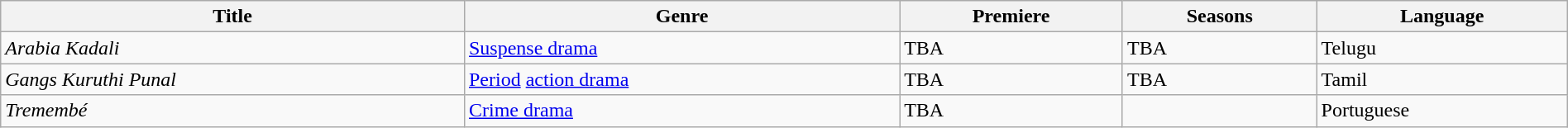<table class="wikitable sortable" style="width:100%;">
<tr>
<th>Title</th>
<th>Genre</th>
<th>Premiere</th>
<th>Seasons</th>
<th>Language</th>
</tr>
<tr>
<td><em>Arabia Kadali</em></td>
<td><a href='#'>Suspense drama</a></td>
<td>TBA</td>
<td>TBA</td>
<td>Telugu</td>
</tr>
<tr>
<td><em>Gangs Kuruthi Punal</em></td>
<td><a href='#'>Period</a> <a href='#'>action drama</a></td>
<td>TBA</td>
<td>TBA</td>
<td>Tamil</td>
</tr>
<tr>
<td><em>Tremembé</em></td>
<td><a href='#'>Crime drama</a></td>
<td>TBA</td>
<td></td>
<td>Portuguese</td>
</tr>
</table>
